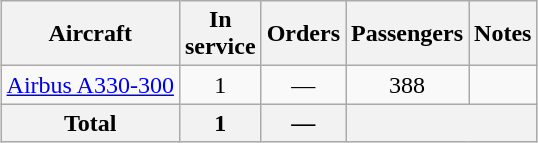<table class="wikitable" style="margin:0.5em auto; text-align:center">
<tr>
<th>Aircraft</th>
<th>In <br> service</th>
<th>Orders</th>
<th>Passengers</th>
<th>Notes</th>
</tr>
<tr>
<td><a href='#'>Airbus A330-300</a></td>
<td>1</td>
<td>—</td>
<td>388</td>
<td></td>
</tr>
<tr>
<th>Total</th>
<th>1</th>
<th>—</th>
<th colspan=6></th>
</tr>
</table>
